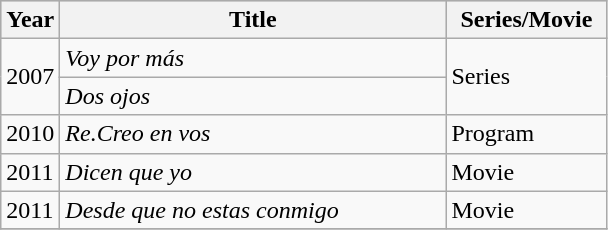<table class=wikitable style=text-align:left;>
<tr bgcolor="#CdCCCC">
<th align="left" valign="top" width="30">Year</th>
<th align="left" valign="top" width="250">Title</th>
<th align="left" valign="top" width="100">Series/Movie</th>
</tr>
<tr>
<td rowspan="2">2007</td>
<td><em>Voy por más</em></td>
<td rowspan="2">Series</td>
</tr>
<tr>
<td><em>Dos ojos</em></td>
</tr>
<tr>
<td>2010</td>
<td><em>Re.Creo en vos</em></td>
<td>Program</td>
</tr>
<tr>
<td>2011</td>
<td><em>Dicen que yo</em></td>
<td>Movie</td>
</tr>
<tr>
<td>2011</td>
<td><em>Desde que no estas conmigo</em></td>
<td>Movie</td>
</tr>
<tr>
</tr>
</table>
